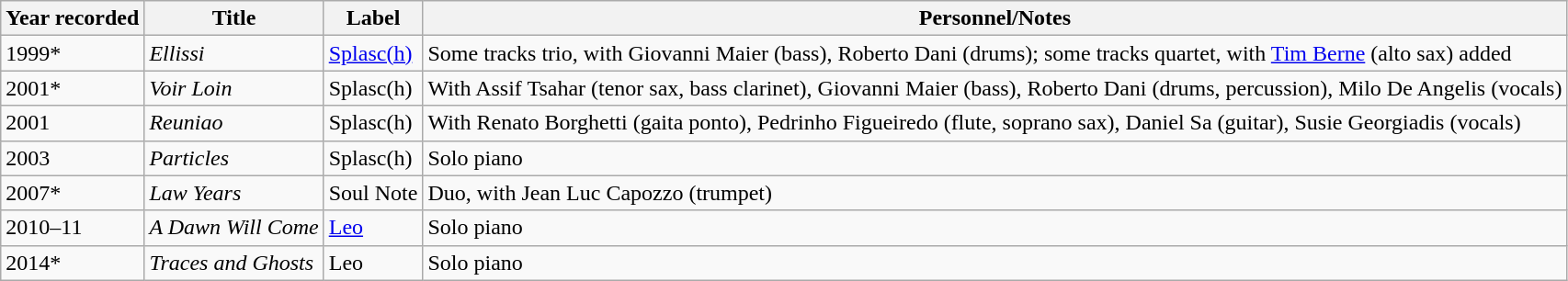<table class="wikitable sortable">
<tr>
<th>Year recorded</th>
<th>Title</th>
<th>Label</th>
<th>Personnel/Notes</th>
</tr>
<tr>
<td>1999*</td>
<td><em>Ellissi</em></td>
<td><a href='#'>Splasc(h)</a></td>
<td>Some tracks trio, with Giovanni Maier (bass), Roberto Dani (drums); some tracks quartet, with <a href='#'>Tim Berne</a> (alto sax) added</td>
</tr>
<tr>
<td>2001*</td>
<td><em>Voir Loin</em></td>
<td>Splasc(h)</td>
<td>With Assif Tsahar (tenor sax, bass clarinet), Giovanni Maier (bass), Roberto Dani (drums, percussion), Milo De Angelis (vocals)</td>
</tr>
<tr>
<td>2001</td>
<td><em>Reuniao</em></td>
<td>Splasc(h)</td>
<td>With Renato Borghetti (gaita ponto), Pedrinho Figueiredo (flute, soprano sax), Daniel Sa (guitar), Susie Georgiadis (vocals)</td>
</tr>
<tr>
<td>2003</td>
<td><em>Particles</em></td>
<td>Splasc(h)</td>
<td>Solo piano</td>
</tr>
<tr>
<td>2007*</td>
<td><em>Law Years</em></td>
<td>Soul Note</td>
<td>Duo, with Jean Luc Capozzo (trumpet)</td>
</tr>
<tr>
<td>2010–11</td>
<td><em>A Dawn Will Come</em></td>
<td><a href='#'>Leo</a></td>
<td>Solo piano</td>
</tr>
<tr>
<td>2014*</td>
<td><em>Traces and Ghosts</em></td>
<td>Leo</td>
<td>Solo piano</td>
</tr>
</table>
